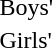<table>
<tr>
<td>Boys' <br></td>
<td></td>
<td></td>
<td></td>
</tr>
<tr>
<td>Girls' <br></td>
<td></td>
<td></td>
<td></td>
</tr>
</table>
